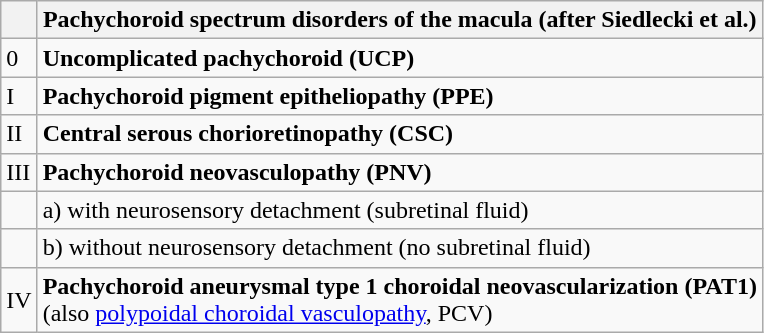<table class="wikitable">
<tr>
<th></th>
<th>Pachychoroid spectrum disorders of the macula (after Siedlecki et al.)</th>
</tr>
<tr>
<td>0</td>
<td><strong>Uncomplicated pachychoroid (UCP)</strong></td>
</tr>
<tr>
<td>I</td>
<td><strong>Pachychoroid pigment epitheliopathy (PPE)</strong></td>
</tr>
<tr>
<td>II</td>
<td><strong>Central serous chorioretinopathy (CSC)</strong></td>
</tr>
<tr>
<td>III</td>
<td><strong>Pachychoroid neovasculopathy (PNV)</strong></td>
</tr>
<tr>
<td></td>
<td>a) with neurosensory detachment (subretinal fluid)</td>
</tr>
<tr>
<td></td>
<td>b) without neurosensory detachment (no subretinal fluid)</td>
</tr>
<tr>
<td>IV</td>
<td><strong>Pachychoroid aneurysmal type 1 choroidal neovascularization (PAT1)</strong><br>(also <a href='#'>polypoidal choroidal vasculopathy</a>, PCV)</td>
</tr>
</table>
